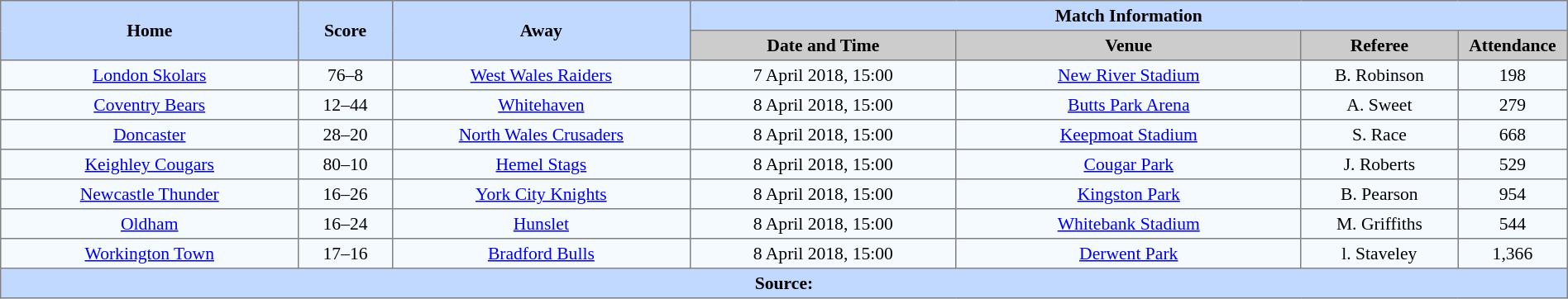<table border=1 style="border-collapse:collapse; font-size:90%; text-align:center;" cellpadding=3 cellspacing=0 width=100%>
<tr bgcolor=#C1D8FF>
<th rowspan=2 width=19%>Home</th>
<th rowspan=2 width=6%>Score</th>
<th rowspan=2 width=19%>Away</th>
<th colspan=4>Match Information</th>
</tr>
<tr bgcolor=#CCCCCC>
<th width=17%>Date and Time</th>
<th width=22%>Venue</th>
<th width=10%>Referee</th>
<th width=7%>Attendance</th>
</tr>
<tr bgcolor=#F5FAFF>
<td> <a href='#'>London Skolars</a></td>
<td>76–8</td>
<td> <a href='#'>West Wales Raiders</a></td>
<td>7 April 2018, 15:00</td>
<td><a href='#'>New River Stadium</a></td>
<td>B. Robinson</td>
<td>198</td>
</tr>
<tr bgcolor=#F5FAFF>
<td> <a href='#'>Coventry Bears</a></td>
<td>12–44</td>
<td> <a href='#'>Whitehaven</a></td>
<td>8 April 2018, 15:00</td>
<td><a href='#'>Butts Park Arena</a></td>
<td>A. Sweet</td>
<td>279</td>
</tr>
<tr bgcolor=#F5FAFF>
<td> <a href='#'>Doncaster</a></td>
<td>28–20</td>
<td> <a href='#'>North Wales Crusaders</a></td>
<td>8 April 2018, 15:00</td>
<td><a href='#'>Keepmoat Stadium</a></td>
<td>S. Race</td>
<td>668</td>
</tr>
<tr bgcolor=#F5FAFF>
<td> <a href='#'>Keighley Cougars</a></td>
<td>80–10</td>
<td> <a href='#'>Hemel Stags</a></td>
<td>8 April 2018, 15:00</td>
<td><a href='#'>Cougar Park</a></td>
<td>J. Roberts</td>
<td>529</td>
</tr>
<tr bgcolor=#F5FAFF>
<td> <a href='#'>Newcastle Thunder</a></td>
<td>16–26</td>
<td> <a href='#'>York City Knights</a></td>
<td>8 April 2018, 15:00</td>
<td><a href='#'>Kingston Park</a></td>
<td>B. Pearson</td>
<td>954</td>
</tr>
<tr bgcolor=#F5FAFF>
<td> <a href='#'>Oldham</a></td>
<td>16–24</td>
<td> <a href='#'>Hunslet</a></td>
<td>8 April 2018, 15:00</td>
<td><a href='#'>Whitebank Stadium</a></td>
<td>M. Griffiths</td>
<td>544</td>
</tr>
<tr bgcolor=#F5FAFF>
<td> <a href='#'>Workington Town</a></td>
<td>17–16</td>
<td> <a href='#'>Bradford Bulls</a></td>
<td>8 April 2018, 15:00</td>
<td><a href='#'>Derwent Park</a></td>
<td>l. Staveley</td>
<td>1,366</td>
</tr>
<tr bgcolor=#C1D8FF>
<th colspan=7>Source:</th>
</tr>
</table>
